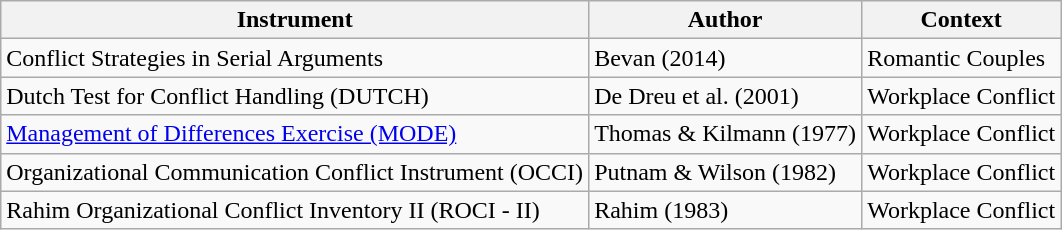<table class="wikitable">
<tr>
<th>Instrument</th>
<th>Author</th>
<th>Context</th>
</tr>
<tr>
<td>Conflict Strategies in Serial Arguments</td>
<td>Bevan (2014)</td>
<td>Romantic Couples</td>
</tr>
<tr>
<td>Dutch Test for Conflict Handling (DUTCH)</td>
<td>De Dreu et al. (2001)</td>
<td>Workplace Conflict</td>
</tr>
<tr>
<td><a href='#'>Management of Differences Exercise (MODE)</a></td>
<td>Thomas & Kilmann (1977)</td>
<td>Workplace Conflict</td>
</tr>
<tr>
<td>Organizational Communication Conflict Instrument (OCCI)</td>
<td>Putnam & Wilson (1982)</td>
<td>Workplace Conflict</td>
</tr>
<tr>
<td>Rahim Organizational Conflict Inventory II (ROCI - II)</td>
<td>Rahim (1983)</td>
<td>Workplace Conflict</td>
</tr>
</table>
